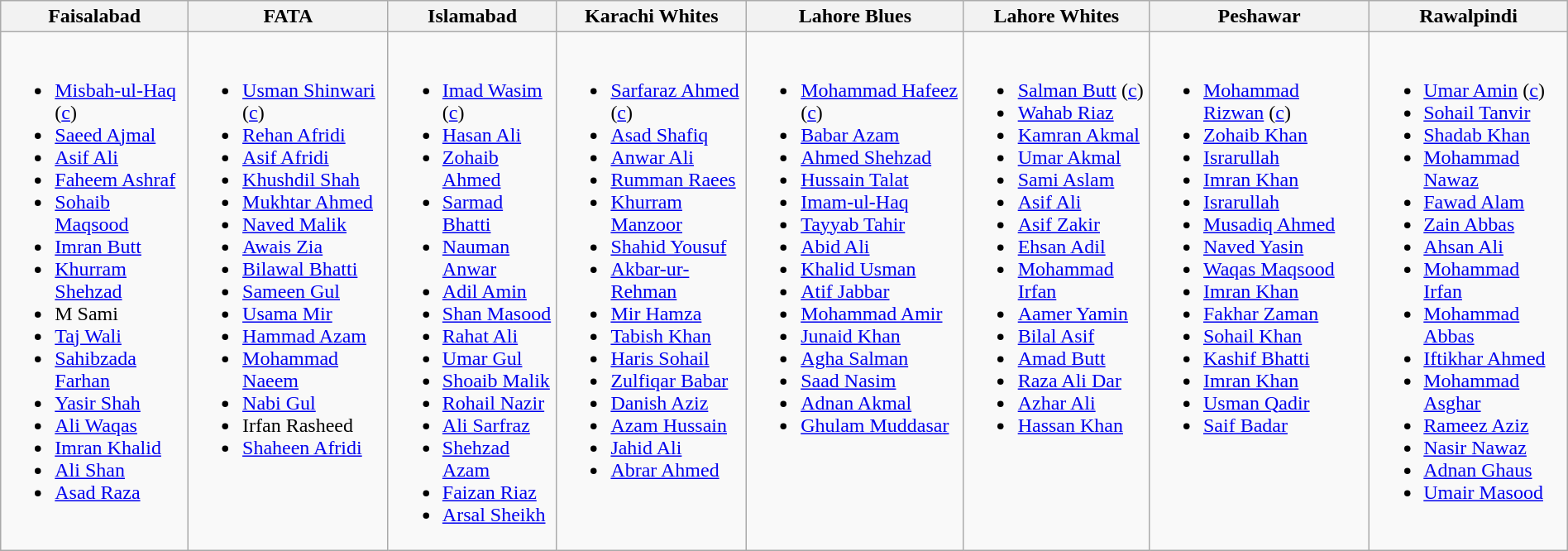<table class="wikitable" style="text-align:left; margin:auto">
<tr>
<th style="width=20%;">Faisalabad</th>
<th style="width=20%;">FATA</th>
<th style="width=20%;">Islamabad</th>
<th style="width=20%;">Karachi Whites</th>
<th style="width=20%;">Lahore Blues</th>
<th style="width=20%;">Lahore Whites</th>
<th style="width=20%;">Peshawar</th>
<th style="width=20%;">Rawalpindi</th>
</tr>
<tr style="vertical-align:top">
<td><br><ul><li><a href='#'>Misbah-ul-Haq</a> (<a href='#'>c</a>)</li><li><a href='#'>Saeed Ajmal</a></li><li><a href='#'>Asif Ali</a></li><li><a href='#'>Faheem Ashraf</a></li><li><a href='#'>Sohaib Maqsood</a></li><li><a href='#'>Imran Butt</a></li><li><a href='#'>Khurram Shehzad</a></li><li>M Sami</li><li><a href='#'>Taj Wali</a></li><li><a href='#'>Sahibzada Farhan</a></li><li><a href='#'>Yasir Shah</a></li><li><a href='#'>Ali Waqas</a></li><li><a href='#'>Imran Khalid</a></li><li><a href='#'>Ali Shan</a></li><li><a href='#'>Asad Raza</a></li></ul></td>
<td><br><ul><li><a href='#'>Usman Shinwari</a> (<a href='#'>c</a>)</li><li><a href='#'>Rehan Afridi</a></li><li><a href='#'>Asif Afridi</a></li><li><a href='#'>Khushdil Shah</a></li><li><a href='#'>Mukhtar Ahmed</a></li><li><a href='#'>Naved Malik</a></li><li><a href='#'>Awais Zia</a></li><li><a href='#'>Bilawal Bhatti</a></li><li><a href='#'>Sameen Gul</a></li><li><a href='#'>Usama Mir</a></li><li><a href='#'>Hammad Azam</a></li><li><a href='#'>Mohammad Naeem</a></li><li><a href='#'>Nabi Gul</a></li><li>Irfan Rasheed</li><li><a href='#'>Shaheen Afridi</a></li></ul></td>
<td><br><ul><li><a href='#'>Imad Wasim</a> (<a href='#'>c</a>)</li><li><a href='#'>Hasan Ali</a></li><li><a href='#'>Zohaib Ahmed</a></li><li><a href='#'>Sarmad Bhatti</a></li><li><a href='#'>Nauman Anwar</a></li><li><a href='#'>Adil Amin</a></li><li><a href='#'>Shan Masood</a></li><li><a href='#'>Rahat Ali</a></li><li><a href='#'>Umar Gul</a></li><li><a href='#'>Shoaib Malik</a></li><li><a href='#'>Rohail Nazir</a></li><li><a href='#'>Ali Sarfraz</a></li><li><a href='#'>Shehzad Azam</a></li><li><a href='#'>Faizan Riaz</a></li><li><a href='#'>Arsal Sheikh</a></li></ul></td>
<td><br><ul><li><a href='#'>Sarfaraz Ahmed</a> (<a href='#'>c</a>)</li><li><a href='#'>Asad Shafiq</a></li><li><a href='#'>Anwar Ali</a></li><li><a href='#'>Rumman Raees</a></li><li><a href='#'>Khurram Manzoor</a></li><li><a href='#'>Shahid Yousuf</a></li><li><a href='#'>Akbar-ur-Rehman</a></li><li><a href='#'>Mir Hamza</a></li><li><a href='#'>Tabish Khan</a></li><li><a href='#'>Haris Sohail</a></li><li><a href='#'>Zulfiqar Babar</a></li><li><a href='#'>Danish Aziz</a></li><li><a href='#'>Azam Hussain</a></li><li><a href='#'>Jahid Ali</a></li><li><a href='#'>Abrar Ahmed</a></li></ul></td>
<td><br><ul><li><a href='#'>Mohammad Hafeez</a> (<a href='#'>c</a>)</li><li><a href='#'>Babar Azam</a></li><li><a href='#'>Ahmed Shehzad</a></li><li><a href='#'>Hussain Talat</a></li><li><a href='#'>Imam-ul-Haq</a></li><li><a href='#'>Tayyab Tahir</a></li><li><a href='#'>Abid Ali</a></li><li><a href='#'>Khalid Usman</a></li><li><a href='#'>Atif Jabbar</a></li><li><a href='#'>Mohammad Amir</a></li><li><a href='#'>Junaid Khan</a></li><li><a href='#'>Agha Salman</a></li><li><a href='#'>Saad Nasim</a></li><li><a href='#'>Adnan Akmal</a></li><li><a href='#'>Ghulam Muddasar</a></li></ul></td>
<td><br><ul><li><a href='#'>Salman Butt</a> (<a href='#'>c</a>)</li><li><a href='#'>Wahab Riaz</a></li><li><a href='#'>Kamran Akmal</a></li><li><a href='#'>Umar Akmal</a></li><li><a href='#'>Sami Aslam</a></li><li><a href='#'>Asif Ali</a></li><li><a href='#'>Asif Zakir</a></li><li><a href='#'>Ehsan Adil</a></li><li><a href='#'>Mohammad Irfan</a></li><li><a href='#'>Aamer Yamin</a></li><li><a href='#'>Bilal Asif</a></li><li><a href='#'>Amad Butt</a></li><li><a href='#'>Raza Ali Dar</a></li><li><a href='#'>Azhar Ali</a></li><li><a href='#'>Hassan Khan</a></li></ul></td>
<td><br><ul><li><a href='#'>Mohammad Rizwan</a> (<a href='#'>c</a>)</li><li><a href='#'>Zohaib Khan</a></li><li><a href='#'>Israrullah</a></li><li><a href='#'>Imran Khan</a></li><li><a href='#'>Israrullah</a></li><li><a href='#'>Musadiq Ahmed</a></li><li><a href='#'>Naved Yasin</a></li><li><a href='#'>Waqas Maqsood</a></li><li><a href='#'>Imran Khan</a></li><li><a href='#'>Fakhar Zaman</a></li><li><a href='#'>Sohail Khan</a></li><li><a href='#'>Kashif Bhatti</a></li><li><a href='#'>Imran Khan</a></li><li><a href='#'>Usman Qadir</a></li><li><a href='#'>Saif Badar</a></li></ul></td>
<td><br><ul><li><a href='#'>Umar Amin</a> (<a href='#'>c</a>)</li><li><a href='#'>Sohail Tanvir</a></li><li><a href='#'>Shadab Khan</a></li><li><a href='#'>Mohammad Nawaz</a></li><li><a href='#'>Fawad Alam</a></li><li><a href='#'>Zain Abbas</a></li><li><a href='#'>Ahsan Ali</a></li><li><a href='#'>Mohammad Irfan</a></li><li><a href='#'>Mohammad Abbas</a></li><li><a href='#'>Iftikhar Ahmed</a></li><li><a href='#'>Mohammad Asghar</a></li><li><a href='#'>Rameez Aziz</a></li><li><a href='#'>Nasir Nawaz</a></li><li><a href='#'>Adnan Ghaus</a></li><li><a href='#'>Umair Masood</a></li></ul></td>
</tr>
</table>
